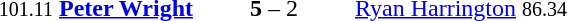<table style="text-align:center">
<tr>
<th width=223></th>
<th width=100></th>
<th width=223></th>
</tr>
<tr>
<td align=right><small>101.11</small> <strong><a href='#'>Peter Wright</a></strong> </td>
<td><strong>5</strong> – 2</td>
<td align=left> <a href='#'>Ryan Harrington</a>  <small>86.34</small></td>
</tr>
<tr>
<td align=right></td>
<td></td>
<td align=left></td>
</tr>
</table>
